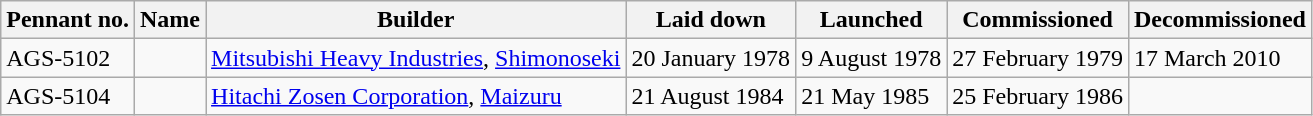<table class="wikitable">
<tr>
<th>Pennant no.</th>
<th>Name</th>
<th>Builder</th>
<th>Laid down</th>
<th>Launched</th>
<th>Commissioned</th>
<th>Decommissioned</th>
</tr>
<tr>
<td>AGS-5102</td>
<td></td>
<td><a href='#'>Mitsubishi Heavy Industries</a>, <a href='#'>Shimonoseki</a></td>
<td>20 January 1978</td>
<td>9 August 1978</td>
<td>27 February 1979</td>
<td>17 March 2010</td>
</tr>
<tr>
<td>AGS-5104</td>
<td></td>
<td><a href='#'>Hitachi Zosen Corporation</a>, <a href='#'>Maizuru</a></td>
<td>21 August 1984</td>
<td>21 May 1985</td>
<td>25 February 1986</td>
<td></td>
</tr>
</table>
